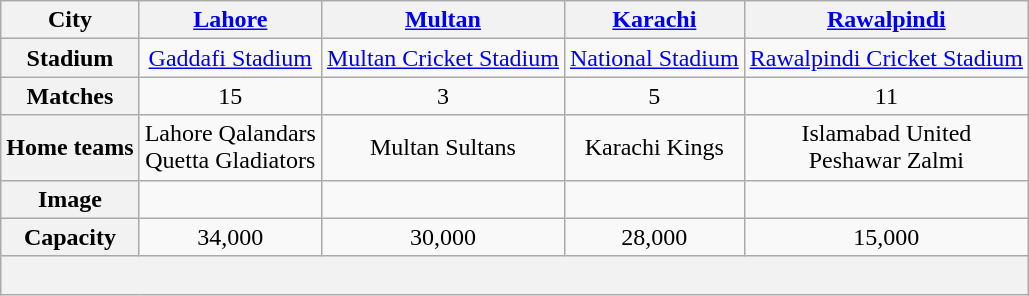<table class="wikitable" style="text-align:center">
<tr>
<th>City</th>
<th><a href='#'>Lahore</a></th>
<th><a href='#'>Multan</a></th>
<th><a href='#'>Karachi</a></th>
<th><a href='#'>Rawalpindi</a></th>
</tr>
<tr>
<th>Stadium</th>
<td><a href='#'>Gaddafi Stadium</a></td>
<td><a href='#'>Multan Cricket Stadium</a></td>
<td><a href='#'>National Stadium</a></td>
<td><a href='#'>Rawalpindi Cricket Stadium</a></td>
</tr>
<tr>
<th>Matches</th>
<td>15</td>
<td>3</td>
<td>5</td>
<td>11</td>
</tr>
<tr>
<th>Home teams</th>
<td>Lahore Qalandars <br> Quetta Gladiators</td>
<td>Multan Sultans</td>
<td>Karachi Kings</td>
<td>Islamabad United <br> Peshawar Zalmi</td>
</tr>
<tr>
<th>Image</th>
<td></td>
<td></td>
<td></td>
<td></td>
</tr>
<tr>
<th>Capacity</th>
<td>34,000</td>
<td>30,000</td>
<td>28,000</td>
<td>15,000</td>
</tr>
<tr>
<th colspan="5"><br></th>
</tr>
</table>
